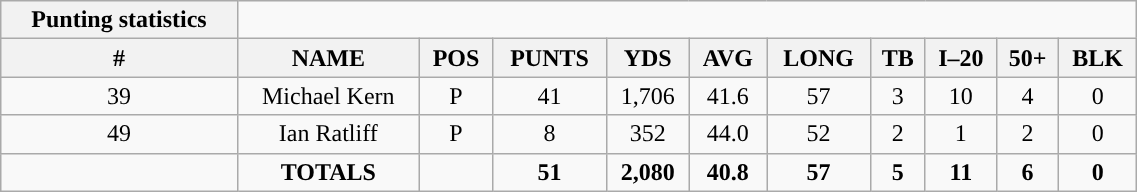<table style="width:60%; text-align:center;" class="wikitable collapsible collapsed">
<tr>
<th style="text-align:center; ">Punting statistics</th>
</tr>
<tr>
<th>#</th>
<th>NAME</th>
<th>POS</th>
<th>PUNTS</th>
<th>YDS</th>
<th>AVG</th>
<th>LONG</th>
<th>TB</th>
<th>I–20</th>
<th>50+</th>
<th>BLK</th>
</tr>
<tr style="text-align:center">
<td>39</td>
<td>Michael Kern</td>
<td>P</td>
<td>41</td>
<td>1,706</td>
<td>41.6</td>
<td>57</td>
<td>3</td>
<td>10</td>
<td>4</td>
<td>0</td>
</tr>
<tr style="text-align:center">
<td>49</td>
<td>Ian Ratliff</td>
<td>P</td>
<td>8</td>
<td>352</td>
<td>44.0</td>
<td>52</td>
<td>2</td>
<td>1</td>
<td>2</td>
<td>0</td>
</tr>
<tr style="text-align:center">
<td></td>
<td><strong>TOTALS</strong></td>
<td></td>
<td><strong>51</strong></td>
<td><strong>2,080</strong></td>
<td><strong>40.8</strong></td>
<td><strong>57</strong></td>
<td><strong>5</strong></td>
<td><strong>11</strong></td>
<td><strong>6</strong></td>
<td><strong>0</strong></td>
</tr>
</table>
